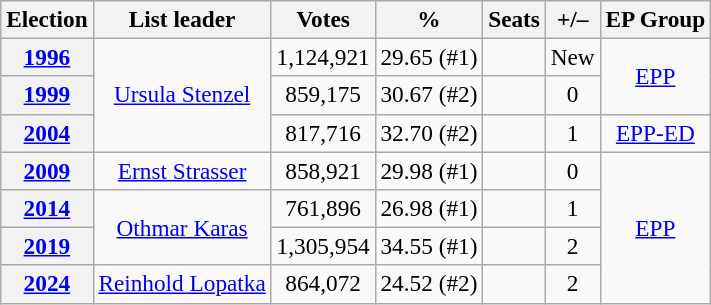<table class="wikitable" style="font-size:97%; text-align:center;">
<tr>
<th>Election</th>
<th>List leader</th>
<th>Votes</th>
<th>%</th>
<th>Seats</th>
<th>+/–</th>
<th>EP Group</th>
</tr>
<tr>
<th><a href='#'>1996</a></th>
<td rowspan=3><a href='#'>Ursula Stenzel</a></td>
<td>1,124,921</td>
<td>29.65 (#1)</td>
<td></td>
<td>New</td>
<td rowspan=2><a href='#'>EPP</a></td>
</tr>
<tr>
<th><a href='#'>1999</a></th>
<td>859,175</td>
<td>30.67 (#2)</td>
<td></td>
<td> 0</td>
</tr>
<tr>
<th><a href='#'>2004</a></th>
<td>817,716</td>
<td>32.70 (#2)</td>
<td></td>
<td> 1</td>
<td><a href='#'>EPP-ED</a></td>
</tr>
<tr>
<th><a href='#'>2009</a></th>
<td><a href='#'>Ernst Strasser</a></td>
<td>858,921</td>
<td>29.98 (#1)</td>
<td></td>
<td> 0</td>
<td rowspan=4><a href='#'>EPP</a></td>
</tr>
<tr>
<th><a href='#'>2014</a></th>
<td rowspan=2><a href='#'>Othmar Karas</a></td>
<td>761,896</td>
<td>26.98 (#1)</td>
<td></td>
<td> 1</td>
</tr>
<tr>
<th><a href='#'>2019</a></th>
<td>1,305,954</td>
<td>34.55 (#1)</td>
<td></td>
<td> 2</td>
</tr>
<tr>
<th><a href='#'>2024</a></th>
<td><a href='#'>Reinhold Lopatka</a></td>
<td>864,072</td>
<td>24.52 (#2)</td>
<td></td>
<td> 2</td>
</tr>
</table>
